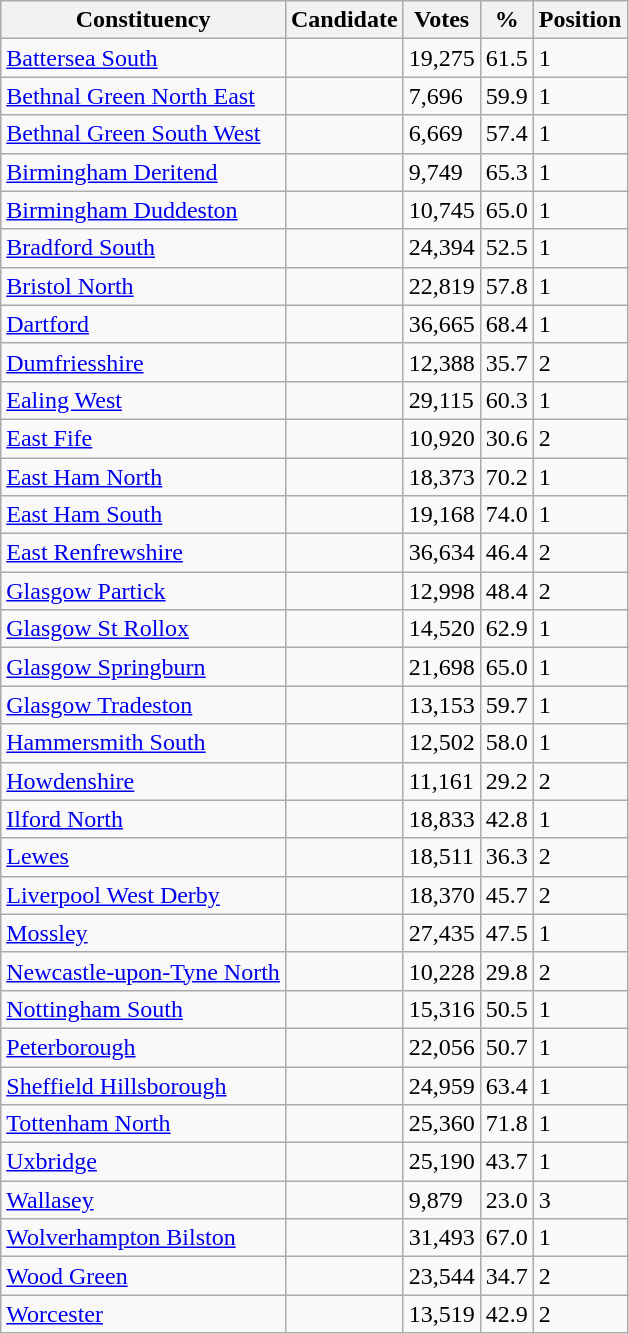<table class="wikitable sortable">
<tr>
<th>Constituency</th>
<th>Candidate</th>
<th>Votes</th>
<th>%</th>
<th>Position</th>
</tr>
<tr>
<td><a href='#'>Battersea South</a></td>
<td></td>
<td>19,275</td>
<td>61.5</td>
<td>1</td>
</tr>
<tr>
<td><a href='#'>Bethnal Green North East</a></td>
<td></td>
<td>7,696</td>
<td>59.9</td>
<td>1</td>
</tr>
<tr>
<td><a href='#'>Bethnal Green South West</a></td>
<td></td>
<td>6,669</td>
<td>57.4</td>
<td>1</td>
</tr>
<tr>
<td><a href='#'>Birmingham Deritend</a></td>
<td></td>
<td>9,749</td>
<td>65.3</td>
<td>1</td>
</tr>
<tr>
<td><a href='#'>Birmingham Duddeston</a></td>
<td></td>
<td>10,745</td>
<td>65.0</td>
<td>1</td>
</tr>
<tr>
<td><a href='#'>Bradford South</a></td>
<td></td>
<td>24,394</td>
<td>52.5</td>
<td>1</td>
</tr>
<tr>
<td><a href='#'>Bristol North</a></td>
<td></td>
<td>22,819</td>
<td>57.8</td>
<td>1</td>
</tr>
<tr>
<td><a href='#'>Dartford</a></td>
<td></td>
<td>36,665</td>
<td>68.4</td>
<td>1</td>
</tr>
<tr>
<td><a href='#'>Dumfriesshire</a></td>
<td></td>
<td>12,388</td>
<td>35.7</td>
<td>2</td>
</tr>
<tr>
<td><a href='#'>Ealing West</a></td>
<td></td>
<td>29,115</td>
<td>60.3</td>
<td>1</td>
</tr>
<tr>
<td><a href='#'>East Fife</a></td>
<td></td>
<td>10,920</td>
<td>30.6</td>
<td>2</td>
</tr>
<tr>
<td><a href='#'>East Ham North</a></td>
<td></td>
<td>18,373</td>
<td>70.2</td>
<td>1</td>
</tr>
<tr>
<td><a href='#'>East Ham South</a></td>
<td></td>
<td>19,168</td>
<td>74.0</td>
<td>1</td>
</tr>
<tr>
<td><a href='#'>East Renfrewshire</a></td>
<td></td>
<td>36,634</td>
<td>46.4</td>
<td>2</td>
</tr>
<tr>
<td><a href='#'>Glasgow Partick</a></td>
<td></td>
<td>12,998</td>
<td>48.4</td>
<td>2</td>
</tr>
<tr>
<td><a href='#'>Glasgow St Rollox</a></td>
<td></td>
<td>14,520</td>
<td>62.9</td>
<td>1</td>
</tr>
<tr>
<td><a href='#'>Glasgow Springburn</a></td>
<td></td>
<td>21,698</td>
<td>65.0</td>
<td>1</td>
</tr>
<tr>
<td><a href='#'>Glasgow Tradeston</a></td>
<td></td>
<td>13,153</td>
<td>59.7</td>
<td>1</td>
</tr>
<tr>
<td><a href='#'>Hammersmith South</a></td>
<td></td>
<td>12,502</td>
<td>58.0</td>
<td>1</td>
</tr>
<tr>
<td><a href='#'>Howdenshire</a></td>
<td></td>
<td>11,161</td>
<td>29.2</td>
<td>2</td>
</tr>
<tr>
<td><a href='#'>Ilford North</a></td>
<td></td>
<td>18,833</td>
<td>42.8</td>
<td>1</td>
</tr>
<tr>
<td><a href='#'>Lewes</a></td>
<td></td>
<td>18,511</td>
<td>36.3</td>
<td>2</td>
</tr>
<tr>
<td><a href='#'>Liverpool West Derby</a></td>
<td></td>
<td>18,370</td>
<td>45.7</td>
<td>2</td>
</tr>
<tr>
<td><a href='#'>Mossley</a></td>
<td></td>
<td>27,435</td>
<td>47.5</td>
<td>1</td>
</tr>
<tr>
<td><a href='#'>Newcastle-upon-Tyne North</a></td>
<td></td>
<td>10,228</td>
<td>29.8</td>
<td>2</td>
</tr>
<tr>
<td><a href='#'>Nottingham South</a></td>
<td></td>
<td>15,316</td>
<td>50.5</td>
<td>1</td>
</tr>
<tr>
<td><a href='#'>Peterborough</a></td>
<td></td>
<td>22,056</td>
<td>50.7</td>
<td>1</td>
</tr>
<tr>
<td><a href='#'>Sheffield Hillsborough</a></td>
<td></td>
<td>24,959</td>
<td>63.4</td>
<td>1</td>
</tr>
<tr>
<td><a href='#'>Tottenham North</a></td>
<td></td>
<td>25,360</td>
<td>71.8</td>
<td>1</td>
</tr>
<tr>
<td><a href='#'>Uxbridge</a></td>
<td></td>
<td>25,190</td>
<td>43.7</td>
<td>1</td>
</tr>
<tr>
<td><a href='#'>Wallasey</a></td>
<td></td>
<td>9,879</td>
<td>23.0</td>
<td>3</td>
</tr>
<tr>
<td><a href='#'>Wolverhampton Bilston</a></td>
<td></td>
<td>31,493</td>
<td>67.0</td>
<td>1</td>
</tr>
<tr>
<td><a href='#'>Wood Green</a></td>
<td></td>
<td>23,544</td>
<td>34.7</td>
<td>2</td>
</tr>
<tr>
<td><a href='#'>Worcester</a></td>
<td></td>
<td>13,519</td>
<td>42.9</td>
<td>2</td>
</tr>
</table>
